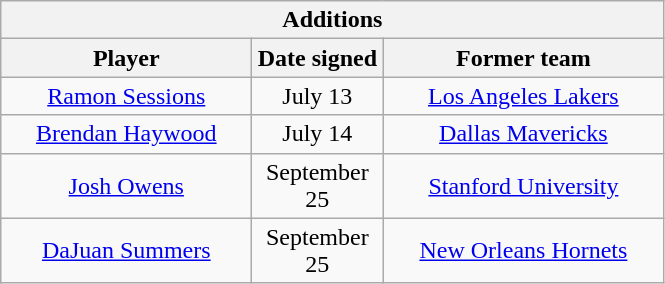<table class="wikitable" style="text-align:center">
<tr>
<th colspan=3>Additions</th>
</tr>
<tr>
<th style="width:160px">Player</th>
<th style="width:80px">Date signed</th>
<th style="width:180px">Former team</th>
</tr>
<tr>
<td><a href='#'>Ramon Sessions</a></td>
<td>July 13</td>
<td><a href='#'>Los Angeles Lakers</a></td>
</tr>
<tr>
<td><a href='#'>Brendan Haywood</a></td>
<td>July 14</td>
<td><a href='#'>Dallas Mavericks</a></td>
</tr>
<tr>
<td><a href='#'>Josh Owens</a></td>
<td>September 25</td>
<td><a href='#'>Stanford University</a><br></td>
</tr>
<tr>
<td><a href='#'>DaJuan Summers</a></td>
<td>September 25</td>
<td><a href='#'>New Orleans Hornets</a></td>
</tr>
</table>
